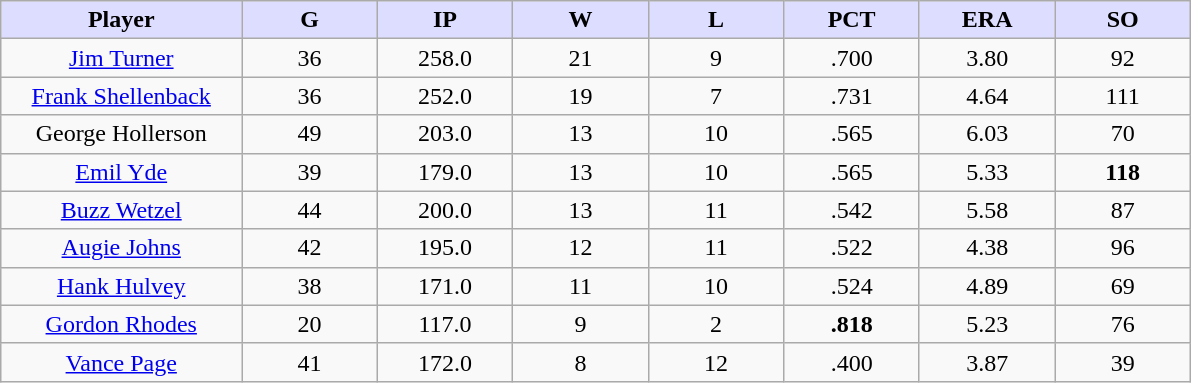<table class="wikitable sortable">
<tr>
<th style="background:#ddf; width:16%;">Player</th>
<th style="background:#ddf; width:9%;">G</th>
<th style="background:#ddf; width:9%;">IP</th>
<th style="background:#ddf; width:9%;">W</th>
<th style="background:#ddf; width:9%;">L</th>
<th style="background:#ddf; width:9%;">PCT</th>
<th style="background:#ddf; width:9%;">ERA</th>
<th style="background:#ddf; width:9%;">SO</th>
</tr>
<tr style="text-align:center;">
<td><a href='#'>Jim Turner</a></td>
<td>36</td>
<td>258.0</td>
<td>21</td>
<td>9</td>
<td>.700</td>
<td>3.80</td>
<td>92</td>
</tr>
<tr style="text-align:center;">
<td><a href='#'>Frank Shellenback</a></td>
<td>36</td>
<td>252.0</td>
<td>19</td>
<td>7</td>
<td>.731</td>
<td>4.64</td>
<td>111</td>
</tr>
<tr style="text-align:center;">
<td>George Hollerson</td>
<td>49</td>
<td>203.0</td>
<td>13</td>
<td>10</td>
<td>.565</td>
<td>6.03</td>
<td>70</td>
</tr>
<tr style="text-align:center;">
<td><a href='#'>Emil Yde</a></td>
<td>39</td>
<td>179.0</td>
<td>13</td>
<td>10</td>
<td>.565</td>
<td>5.33</td>
<td><strong>118</strong></td>
</tr>
<tr style="text-align:center;">
<td><a href='#'>Buzz Wetzel</a></td>
<td>44</td>
<td>200.0</td>
<td>13</td>
<td>11</td>
<td>.542</td>
<td>5.58</td>
<td>87</td>
</tr>
<tr style="text-align:center;">
<td><a href='#'>Augie Johns</a></td>
<td>42</td>
<td>195.0</td>
<td>12</td>
<td>11</td>
<td>.522</td>
<td>4.38</td>
<td>96</td>
</tr>
<tr style="text-align:center;">
<td><a href='#'>Hank Hulvey</a></td>
<td>38</td>
<td>171.0</td>
<td>11</td>
<td>10</td>
<td>.524</td>
<td>4.89</td>
<td>69</td>
</tr>
<tr style="text-align:center;">
<td><a href='#'>Gordon Rhodes</a></td>
<td>20</td>
<td>117.0</td>
<td>9</td>
<td>2</td>
<td><strong>.818</strong></td>
<td>5.23</td>
<td>76</td>
</tr>
<tr style="text-align:center;">
<td><a href='#'>Vance Page</a></td>
<td>41</td>
<td>172.0</td>
<td>8</td>
<td>12</td>
<td>.400</td>
<td>3.87</td>
<td>39</td>
</tr>
</table>
